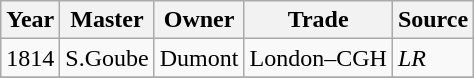<table class=" wikitable">
<tr>
<th>Year</th>
<th>Master</th>
<th>Owner</th>
<th>Trade</th>
<th>Source</th>
</tr>
<tr>
<td>1814</td>
<td>S.Goube</td>
<td>Dumont</td>
<td>London–CGH</td>
<td><em>LR</em></td>
</tr>
<tr>
</tr>
</table>
